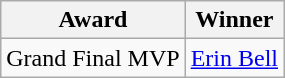<table class="wikitable collapsible">
<tr>
<th>Award</th>
<th>Winner</th>
</tr>
<tr>
<td>Grand Final MVP</td>
<td><a href='#'>Erin Bell</a></td>
</tr>
</table>
